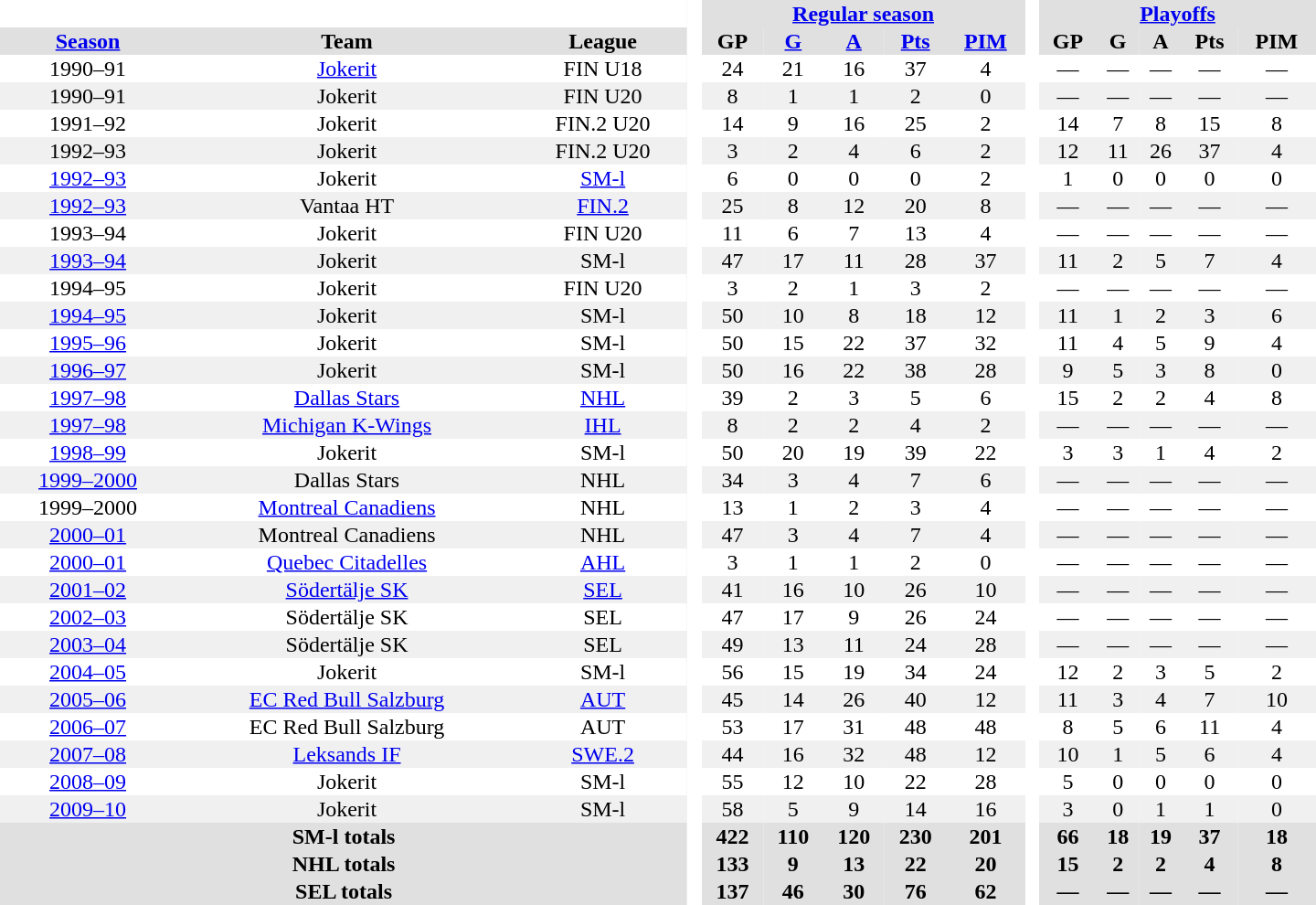<table border="0" cellpadding="1" cellspacing="0" style="text-align:center; width:60em">
<tr bgcolor="#e0e0e0">
<th colspan="3" bgcolor="#ffffff"> </th>
<th rowspan="99" bgcolor="#ffffff"> </th>
<th colspan="5"><a href='#'>Regular season</a></th>
<th rowspan="99" bgcolor="#ffffff"> </th>
<th colspan="5"><a href='#'>Playoffs</a></th>
</tr>
<tr bgcolor="#e0e0e0">
<th><a href='#'>Season</a></th>
<th>Team</th>
<th>League</th>
<th>GP</th>
<th><a href='#'>G</a></th>
<th><a href='#'>A</a></th>
<th><a href='#'>Pts</a></th>
<th><a href='#'>PIM</a></th>
<th>GP</th>
<th>G</th>
<th>A</th>
<th>Pts</th>
<th>PIM</th>
</tr>
<tr>
<td>1990–91</td>
<td><a href='#'>Jokerit</a></td>
<td>FIN U18</td>
<td>24</td>
<td>21</td>
<td>16</td>
<td>37</td>
<td>4</td>
<td>—</td>
<td>—</td>
<td>—</td>
<td>—</td>
<td>—</td>
</tr>
<tr bgcolor="#f0f0f0">
<td>1990–91</td>
<td>Jokerit</td>
<td>FIN U20</td>
<td>8</td>
<td>1</td>
<td>1</td>
<td>2</td>
<td>0</td>
<td>—</td>
<td>—</td>
<td>—</td>
<td>—</td>
<td>—</td>
</tr>
<tr>
<td>1991–92</td>
<td>Jokerit</td>
<td>FIN.2 U20</td>
<td>14</td>
<td>9</td>
<td>16</td>
<td>25</td>
<td>2</td>
<td>14</td>
<td>7</td>
<td>8</td>
<td>15</td>
<td>8</td>
</tr>
<tr bgcolor="#f0f0f0">
<td>1992–93</td>
<td>Jokerit</td>
<td>FIN.2 U20</td>
<td>3</td>
<td>2</td>
<td>4</td>
<td>6</td>
<td>2</td>
<td>12</td>
<td>11</td>
<td>26</td>
<td>37</td>
<td>4</td>
</tr>
<tr>
<td><a href='#'>1992–93</a></td>
<td>Jokerit</td>
<td><a href='#'>SM-l</a></td>
<td>6</td>
<td>0</td>
<td>0</td>
<td>0</td>
<td>2</td>
<td>1</td>
<td>0</td>
<td>0</td>
<td>0</td>
<td>0</td>
</tr>
<tr bgcolor="#f0f0f0">
<td><a href='#'>1992–93</a></td>
<td>Vantaa HT</td>
<td><a href='#'>FIN.2</a></td>
<td>25</td>
<td>8</td>
<td>12</td>
<td>20</td>
<td>8</td>
<td>—</td>
<td>—</td>
<td>—</td>
<td>—</td>
<td>—</td>
</tr>
<tr>
<td>1993–94</td>
<td>Jokerit</td>
<td>FIN U20</td>
<td>11</td>
<td>6</td>
<td>7</td>
<td>13</td>
<td>4</td>
<td>—</td>
<td>—</td>
<td>—</td>
<td>—</td>
<td>—</td>
</tr>
<tr bgcolor="#f0f0f0">
<td><a href='#'>1993–94</a></td>
<td>Jokerit</td>
<td>SM-l</td>
<td>47</td>
<td>17</td>
<td>11</td>
<td>28</td>
<td>37</td>
<td>11</td>
<td>2</td>
<td>5</td>
<td>7</td>
<td>4</td>
</tr>
<tr>
<td>1994–95</td>
<td>Jokerit</td>
<td>FIN U20</td>
<td>3</td>
<td>2</td>
<td>1</td>
<td>3</td>
<td>2</td>
<td>—</td>
<td>—</td>
<td>—</td>
<td>—</td>
<td>—</td>
</tr>
<tr bgcolor="#f0f0f0">
<td><a href='#'>1994–95</a></td>
<td>Jokerit</td>
<td>SM-l</td>
<td>50</td>
<td>10</td>
<td>8</td>
<td>18</td>
<td>12</td>
<td>11</td>
<td>1</td>
<td>2</td>
<td>3</td>
<td>6</td>
</tr>
<tr>
<td><a href='#'>1995–96</a></td>
<td>Jokerit</td>
<td>SM-l</td>
<td>50</td>
<td>15</td>
<td>22</td>
<td>37</td>
<td>32</td>
<td>11</td>
<td>4</td>
<td>5</td>
<td>9</td>
<td>4</td>
</tr>
<tr bgcolor="#f0f0f0">
<td><a href='#'>1996–97</a></td>
<td>Jokerit</td>
<td>SM-l</td>
<td>50</td>
<td>16</td>
<td>22</td>
<td>38</td>
<td>28</td>
<td>9</td>
<td>5</td>
<td>3</td>
<td>8</td>
<td>0</td>
</tr>
<tr>
<td><a href='#'>1997–98</a></td>
<td><a href='#'>Dallas Stars</a></td>
<td><a href='#'>NHL</a></td>
<td>39</td>
<td>2</td>
<td>3</td>
<td>5</td>
<td>6</td>
<td>15</td>
<td>2</td>
<td>2</td>
<td>4</td>
<td>8</td>
</tr>
<tr bgcolor="#f0f0f0">
<td><a href='#'>1997–98</a></td>
<td><a href='#'>Michigan K-Wings</a></td>
<td><a href='#'>IHL</a></td>
<td>8</td>
<td>2</td>
<td>2</td>
<td>4</td>
<td>2</td>
<td>—</td>
<td>—</td>
<td>—</td>
<td>—</td>
<td>—</td>
</tr>
<tr>
<td><a href='#'>1998–99</a></td>
<td>Jokerit</td>
<td>SM-l</td>
<td>50</td>
<td>20</td>
<td>19</td>
<td>39</td>
<td>22</td>
<td>3</td>
<td>3</td>
<td>1</td>
<td>4</td>
<td>2</td>
</tr>
<tr bgcolor="#f0f0f0">
<td><a href='#'>1999–2000</a></td>
<td>Dallas Stars</td>
<td>NHL</td>
<td>34</td>
<td>3</td>
<td>4</td>
<td>7</td>
<td>6</td>
<td>—</td>
<td>—</td>
<td>—</td>
<td>—</td>
<td>—</td>
</tr>
<tr>
<td>1999–2000</td>
<td><a href='#'>Montreal Canadiens</a></td>
<td>NHL</td>
<td>13</td>
<td>1</td>
<td>2</td>
<td>3</td>
<td>4</td>
<td>—</td>
<td>—</td>
<td>—</td>
<td>—</td>
<td>—</td>
</tr>
<tr bgcolor="#f0f0f0">
<td><a href='#'>2000–01</a></td>
<td>Montreal Canadiens</td>
<td>NHL</td>
<td>47</td>
<td>3</td>
<td>4</td>
<td>7</td>
<td>4</td>
<td>—</td>
<td>—</td>
<td>—</td>
<td>—</td>
<td>—</td>
</tr>
<tr>
<td><a href='#'>2000–01</a></td>
<td><a href='#'>Quebec Citadelles</a></td>
<td><a href='#'>AHL</a></td>
<td>3</td>
<td>1</td>
<td>1</td>
<td>2</td>
<td>0</td>
<td>—</td>
<td>—</td>
<td>—</td>
<td>—</td>
<td>—</td>
</tr>
<tr bgcolor="#f0f0f0">
<td><a href='#'>2001–02</a></td>
<td><a href='#'>Södertälje SK</a></td>
<td><a href='#'>SEL</a></td>
<td>41</td>
<td>16</td>
<td>10</td>
<td>26</td>
<td>10</td>
<td>—</td>
<td>—</td>
<td>—</td>
<td>—</td>
<td>—</td>
</tr>
<tr>
<td><a href='#'>2002–03</a></td>
<td>Södertälje SK</td>
<td>SEL</td>
<td>47</td>
<td>17</td>
<td>9</td>
<td>26</td>
<td>24</td>
<td>—</td>
<td>—</td>
<td>—</td>
<td>—</td>
<td>—</td>
</tr>
<tr bgcolor="#f0f0f0">
<td><a href='#'>2003–04</a></td>
<td>Södertälje SK</td>
<td>SEL</td>
<td>49</td>
<td>13</td>
<td>11</td>
<td>24</td>
<td>28</td>
<td>—</td>
<td>—</td>
<td>—</td>
<td>—</td>
<td>—</td>
</tr>
<tr>
<td><a href='#'>2004–05</a></td>
<td>Jokerit</td>
<td>SM-l</td>
<td>56</td>
<td>15</td>
<td>19</td>
<td>34</td>
<td>24</td>
<td>12</td>
<td>2</td>
<td>3</td>
<td>5</td>
<td>2</td>
</tr>
<tr bgcolor="#f0f0f0">
<td><a href='#'>2005–06</a></td>
<td><a href='#'>EC Red Bull Salzburg</a></td>
<td><a href='#'>AUT</a></td>
<td>45</td>
<td>14</td>
<td>26</td>
<td>40</td>
<td>12</td>
<td>11</td>
<td>3</td>
<td>4</td>
<td>7</td>
<td>10</td>
</tr>
<tr>
<td><a href='#'>2006–07</a></td>
<td>EC Red Bull Salzburg</td>
<td>AUT</td>
<td>53</td>
<td>17</td>
<td>31</td>
<td>48</td>
<td>48</td>
<td>8</td>
<td>5</td>
<td>6</td>
<td>11</td>
<td>4</td>
</tr>
<tr bgcolor="#f0f0f0">
<td><a href='#'>2007–08</a></td>
<td><a href='#'>Leksands IF</a></td>
<td><a href='#'>SWE.2</a></td>
<td>44</td>
<td>16</td>
<td>32</td>
<td>48</td>
<td>12</td>
<td>10</td>
<td>1</td>
<td>5</td>
<td>6</td>
<td>4</td>
</tr>
<tr>
<td><a href='#'>2008–09</a></td>
<td>Jokerit</td>
<td>SM-l</td>
<td>55</td>
<td>12</td>
<td>10</td>
<td>22</td>
<td>28</td>
<td>5</td>
<td>0</td>
<td>0</td>
<td>0</td>
<td>0</td>
</tr>
<tr bgcolor="#f0f0f0">
<td><a href='#'>2009–10</a></td>
<td>Jokerit</td>
<td>SM-l</td>
<td>58</td>
<td>5</td>
<td>9</td>
<td>14</td>
<td>16</td>
<td>3</td>
<td>0</td>
<td>1</td>
<td>1</td>
<td>0</td>
</tr>
<tr bgcolor="#e0e0e0">
<th colspan="3">SM-l totals</th>
<th>422</th>
<th>110</th>
<th>120</th>
<th>230</th>
<th>201</th>
<th>66</th>
<th>18</th>
<th>19</th>
<th>37</th>
<th>18</th>
</tr>
<tr bgcolor="#e0e0e0">
<th colspan="3">NHL totals</th>
<th>133</th>
<th>9</th>
<th>13</th>
<th>22</th>
<th>20</th>
<th>15</th>
<th>2</th>
<th>2</th>
<th>4</th>
<th>8</th>
</tr>
<tr bgcolor="#e0e0e0">
<th colspan="3">SEL totals</th>
<th>137</th>
<th>46</th>
<th>30</th>
<th>76</th>
<th>62</th>
<th>—</th>
<th>—</th>
<th>—</th>
<th>—</th>
<th>—</th>
</tr>
</table>
